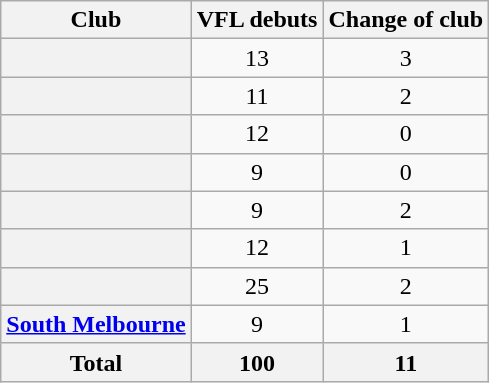<table class="wikitable plainrowheaders sortable" style="text-align:center;">
<tr>
<th scope="col">Club</th>
<th scope="col">VFL debuts</th>
<th scope="col">Change of club</th>
</tr>
<tr>
<th scope="row"></th>
<td>13</td>
<td>3</td>
</tr>
<tr>
<th scope="row"></th>
<td>11</td>
<td>2</td>
</tr>
<tr>
<th scope="row"></th>
<td>12</td>
<td>0</td>
</tr>
<tr>
<th scope="row"></th>
<td>9</td>
<td>0</td>
</tr>
<tr>
<th scope="row"></th>
<td>9</td>
<td>2</td>
</tr>
<tr>
<th scope="row"></th>
<td>12</td>
<td>1</td>
</tr>
<tr>
<th scope="row"></th>
<td>25</td>
<td>2</td>
</tr>
<tr>
<th scope="row"><a href='#'>South Melbourne</a></th>
<td>9</td>
<td>1</td>
</tr>
<tr class="sortbottom">
<th>Total</th>
<th>100</th>
<th>11</th>
</tr>
</table>
